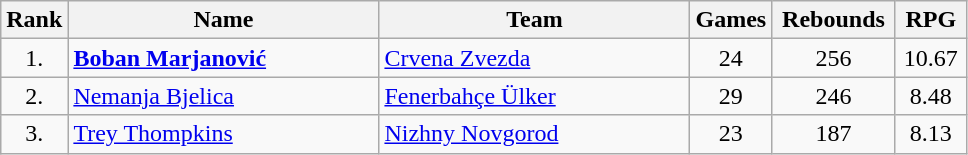<table class="wikitable sortable" style="text-align: center">
<tr>
<th>Rank</th>
<th width=200>Name</th>
<th width=200>Team</th>
<th>Games</th>
<th width=75>Rebounds</th>
<th width=40>RPG</th>
</tr>
<tr>
<td>1.</td>
<td align="left"> <strong><a href='#'>Boban Marjanović</a></strong></td>
<td align="left"> <a href='#'>Crvena Zvezda</a></td>
<td>24</td>
<td>256</td>
<td>10.67</td>
</tr>
<tr>
<td>2.</td>
<td align="left"> <a href='#'>Nemanja Bjelica</a></td>
<td align="left"> <a href='#'>Fenerbahçe Ülker</a></td>
<td>29</td>
<td>246</td>
<td>8.48</td>
</tr>
<tr>
<td>3.</td>
<td align="left"> <a href='#'>Trey Thompkins</a></td>
<td align="left"> <a href='#'>Nizhny Novgorod</a></td>
<td>23</td>
<td>187</td>
<td>8.13</td>
</tr>
</table>
